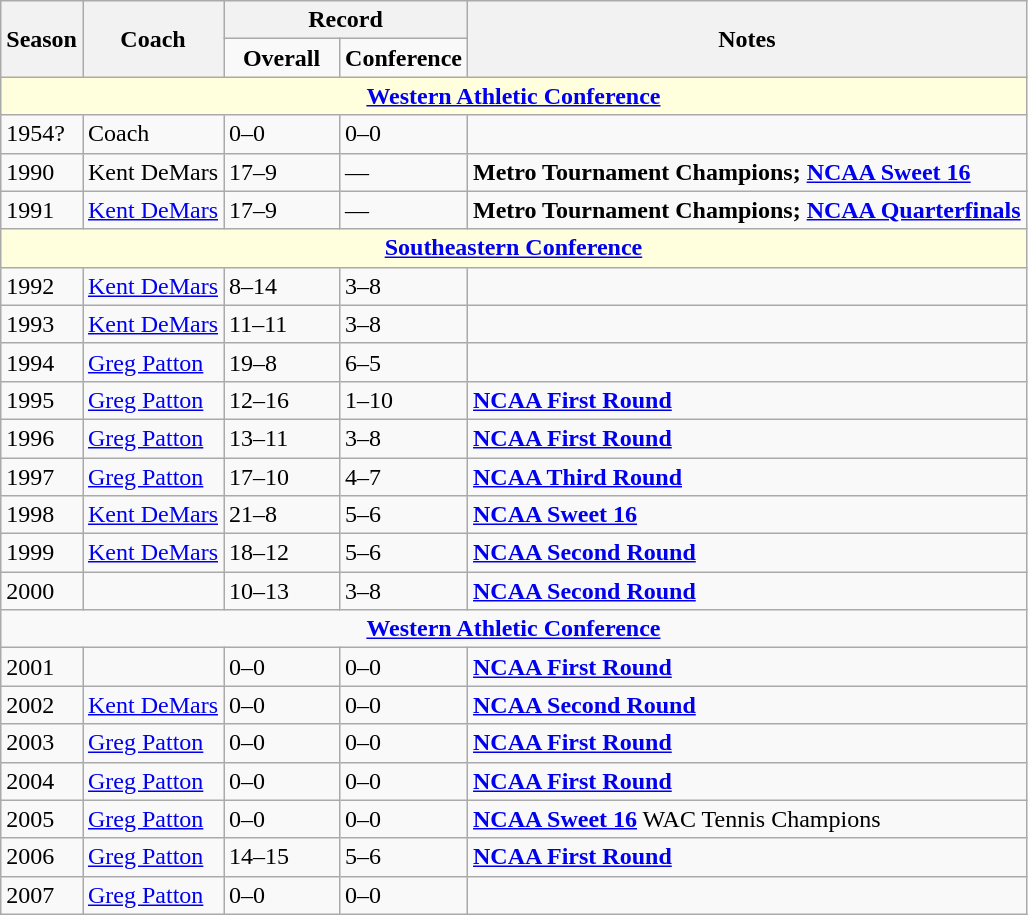<table class="wikitable">
<tr>
<th rowspan="2">Season</th>
<th rowspan="2">Coach</th>
<th colspan="2">Record</th>
<th rowspan="2">Notes</th>
</tr>
<tr>
<td width="70px" align="center"><strong>Overall</strong></td>
<td width="40px" align="center"><strong>Conference</strong></td>
</tr>
<tr style="background: #ffffdd;">
<td colspan="5" style="text-align:center"><strong><a href='#'>Western Athletic Conference</a></strong></td>
</tr>
<tr>
<td>1954?</td>
<td>Coach</td>
<td>0–0</td>
<td>0–0</td>
</tr>
<tr>
<td>1990</td>
<td>Kent DeMars</td>
<td>17–9</td>
<td>—</td>
<td><strong>Metro Tournament Champions; <a href='#'>NCAA Sweet 16</a></strong></td>
</tr>
<tr>
<td>1991</td>
<td><a href='#'>Kent DeMars</a></td>
<td>17–9</td>
<td>—</td>
<td><strong>Metro Tournament Champions; <a href='#'>NCAA Quarterfinals</a></strong></td>
</tr>
<tr style="background: #ffffdd;">
<td colspan="5" style="text-align:center"><strong><a href='#'>Southeastern Conference</a></strong></td>
</tr>
<tr>
<td>1992</td>
<td><a href='#'>Kent DeMars</a></td>
<td>8–14</td>
<td>3–8</td>
<td></td>
</tr>
<tr>
<td>1993</td>
<td><a href='#'>Kent DeMars</a></td>
<td>11–11</td>
<td>3–8</td>
<td></td>
</tr>
<tr>
<td>1994</td>
<td><a href='#'>Greg Patton</a></td>
<td>19–8</td>
<td>6–5</td>
<td></td>
</tr>
<tr>
<td>1995</td>
<td><a href='#'>Greg Patton</a></td>
<td>12–16</td>
<td>1–10</td>
<td><strong><a href='#'>NCAA First Round</a></strong></td>
</tr>
<tr>
<td>1996</td>
<td><a href='#'>Greg Patton</a></td>
<td>13–11</td>
<td>3–8</td>
<td><strong><a href='#'>NCAA First Round</a></strong></td>
</tr>
<tr>
<td>1997</td>
<td><a href='#'>Greg Patton</a></td>
<td>17–10</td>
<td>4–7</td>
<td><strong><a href='#'>NCAA Third Round</a></strong></td>
</tr>
<tr>
<td>1998</td>
<td><a href='#'>Kent DeMars</a></td>
<td>21–8</td>
<td>5–6</td>
<td><strong><a href='#'>NCAA Sweet 16</a></strong></td>
</tr>
<tr>
<td>1999</td>
<td><a href='#'>Kent DeMars</a></td>
<td>18–12</td>
<td>5–6</td>
<td><strong><a href='#'>NCAA Second Round</a></strong></td>
</tr>
<tr>
<td>2000</td>
<td></td>
<td>10–13</td>
<td>3–8</td>
<td><strong><a href='#'>NCAA Second Round</a></strong></td>
</tr>
<tr>
<td colspan="5" style="text-align:center"><strong><a href='#'>Western Athletic Conference</a></strong></td>
</tr>
<tr>
<td>2001</td>
<td></td>
<td>0–0</td>
<td>0–0</td>
<td><strong><a href='#'>NCAA First Round</a></strong></td>
</tr>
<tr>
<td>2002</td>
<td><a href='#'>Kent DeMars</a></td>
<td>0–0</td>
<td>0–0</td>
<td><strong><a href='#'>NCAA Second Round</a></strong></td>
</tr>
<tr>
<td>2003</td>
<td><a href='#'>Greg Patton</a></td>
<td>0–0</td>
<td>0–0</td>
<td><strong><a href='#'>NCAA First Round</a></strong></td>
</tr>
<tr>
<td>2004</td>
<td><a href='#'>Greg Patton</a></td>
<td>0–0</td>
<td>0–0</td>
<td><strong><a href='#'>NCAA First Round</a></strong></td>
</tr>
<tr>
<td>2005</td>
<td><a href='#'>Greg Patton</a></td>
<td>0–0</td>
<td>0–0</td>
<td><strong><a href='#'>NCAA Sweet 16</a></strong> WAC Tennis Champions</td>
</tr>
<tr>
<td>2006</td>
<td><a href='#'>Greg Patton</a></td>
<td>14–15</td>
<td>5–6</td>
<td><strong><a href='#'>NCAA First Round</a></strong></td>
</tr>
<tr>
<td>2007</td>
<td><a href='#'>Greg Patton</a></td>
<td>0–0</td>
<td>0–0</td>
<td></td>
</tr>
</table>
